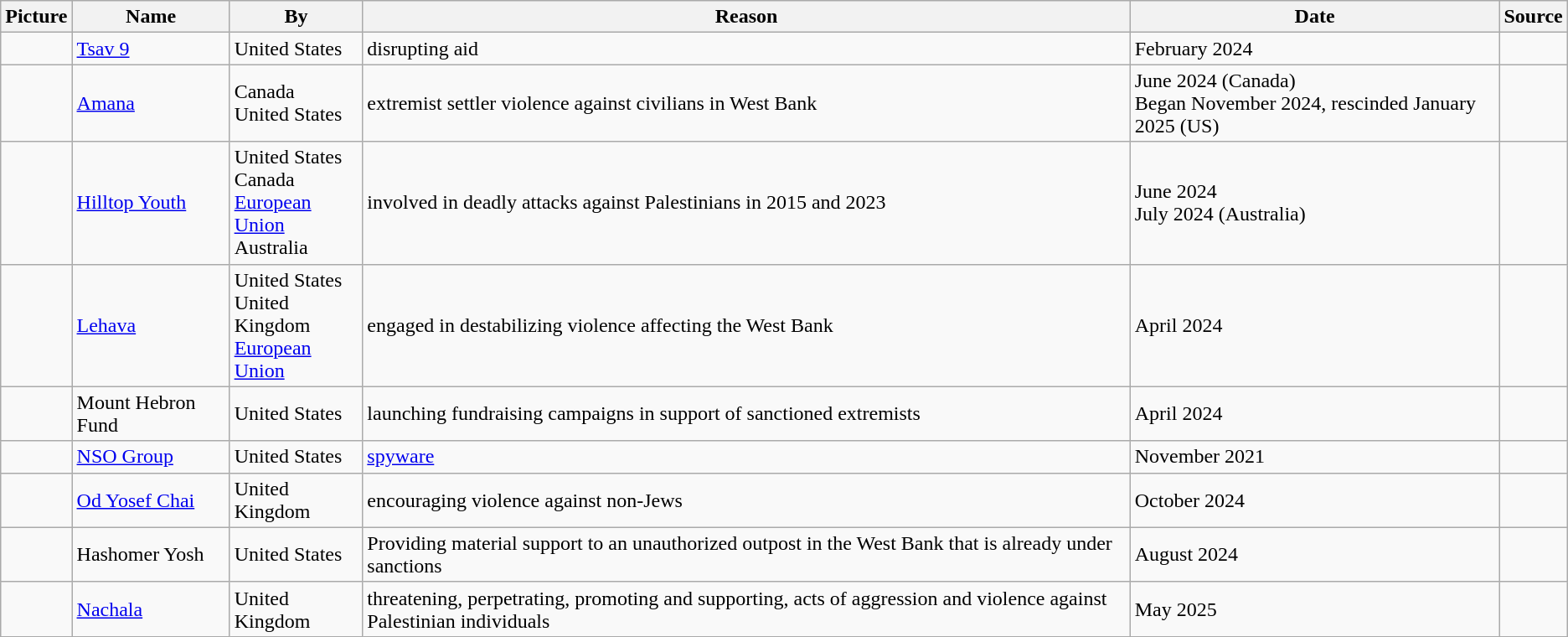<table class="wikitable sortable">
<tr>
<th>Picture</th>
<th>Name</th>
<th>By</th>
<th>Reason</th>
<th>Date</th>
<th>Source</th>
</tr>
<tr>
<td></td>
<td><a href='#'>Tsav 9</a></td>
<td>United States</td>
<td>disrupting aid</td>
<td>February 2024</td>
<td></td>
</tr>
<tr>
<td></td>
<td><a href='#'>Amana</a></td>
<td>Canada<br>United States</td>
<td>extremist settler violence against civilians in West Bank</td>
<td>June 2024 (Canada)<br>Began November 2024, rescinded January 2025 (US)</td>
<td> </td>
</tr>
<tr>
<td></td>
<td><a href='#'>Hilltop Youth</a></td>
<td>United States<br>Canada<br><a href='#'>European Union</a><br>Australia</td>
<td>involved in deadly attacks against Palestinians in 2015 and 2023</td>
<td>June 2024<br>July 2024 (Australia)</td>
<td></td>
</tr>
<tr>
<td></td>
<td><a href='#'>Lehava</a></td>
<td>United States<br>United Kingdom<br><a href='#'>European Union</a></td>
<td>engaged in destabilizing violence affecting the West Bank</td>
<td>April 2024</td>
<td></td>
</tr>
<tr>
<td></td>
<td>Mount Hebron Fund</td>
<td>United States</td>
<td>launching fundraising campaigns in support of sanctioned extremists</td>
<td>April 2024</td>
<td></td>
</tr>
<tr>
<td></td>
<td><a href='#'>NSO Group</a></td>
<td>United States</td>
<td><a href='#'>spyware</a></td>
<td>November 2021</td>
<td></td>
</tr>
<tr>
<td></td>
<td><a href='#'>Od Yosef Chai</a></td>
<td>United Kingdom</td>
<td>encouraging violence against non-Jews</td>
<td>October 2024</td>
<td></td>
</tr>
<tr>
<td></td>
<td>Hashomer Yosh</td>
<td>United States</td>
<td>Providing material support to an unauthorized outpost in the West Bank that is already under sanctions</td>
<td>August 2024</td>
<td></td>
</tr>
<tr>
<td></td>
<td><a href='#'>Nachala</a></td>
<td>United Kingdom</td>
<td>threatening, perpetrating, promoting and supporting, acts of aggression and violence against Palestinian individuals</td>
<td>May 2025</td>
<td></td>
</tr>
</table>
